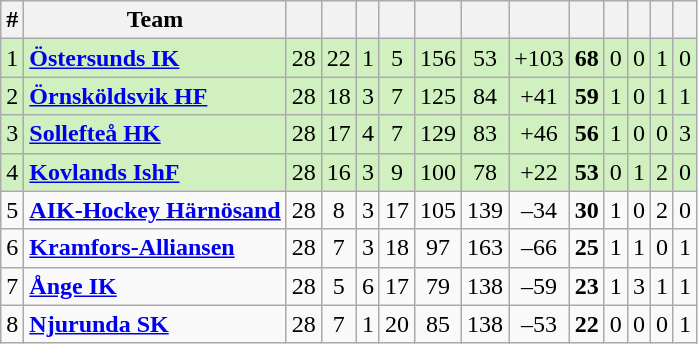<table class="wikitable sortable">
<tr>
<th>#</th>
<th>Team</th>
<th></th>
<th></th>
<th></th>
<th></th>
<th></th>
<th></th>
<th></th>
<th></th>
<th></th>
<th></th>
<th></th>
<th></th>
</tr>
<tr style="background: #D0F0C0;">
<td>1</td>
<td><strong><a href='#'>Östersunds IK</a></strong></td>
<td style="text-align: center;">28</td>
<td style="text-align: center;">22</td>
<td style="text-align: center;">1</td>
<td style="text-align: center;">5</td>
<td style="text-align: center;">156</td>
<td style="text-align: center;">53</td>
<td style="text-align: center;">+103</td>
<td style="text-align: center;"><strong>68</strong></td>
<td style="text-align: center;">0</td>
<td style="text-align: center;">0</td>
<td style="text-align: center;">1</td>
<td style="text-align: center;">0</td>
</tr>
<tr style="background: #D0F0C0;">
<td>2</td>
<td><strong><a href='#'>Örnsköldsvik HF</a></strong></td>
<td style="text-align: center;">28</td>
<td style="text-align: center;">18</td>
<td style="text-align: center;">3</td>
<td style="text-align: center;">7</td>
<td style="text-align: center;">125</td>
<td style="text-align: center;">84</td>
<td style="text-align: center;">+41</td>
<td style="text-align: center;"><strong>59</strong></td>
<td style="text-align: center;">1</td>
<td style="text-align: center;">0</td>
<td style="text-align: center;">1</td>
<td style="text-align: center;">1</td>
</tr>
<tr style="background: #D0F0C0;">
<td>3</td>
<td><strong><a href='#'>Sollefteå HK</a></strong></td>
<td style="text-align: center;">28</td>
<td style="text-align: center;">17</td>
<td style="text-align: center;">4</td>
<td style="text-align: center;">7</td>
<td style="text-align: center;">129</td>
<td style="text-align: center;">83</td>
<td style="text-align: center;">+46</td>
<td style="text-align: center;"><strong>56</strong></td>
<td style="text-align: center;">1</td>
<td style="text-align: center;">0</td>
<td style="text-align: center;">0</td>
<td style="text-align: center;">3</td>
</tr>
<tr style="background: #D0F0C0;">
<td>4</td>
<td><strong><a href='#'>Kovlands IshF</a></strong></td>
<td style="text-align: center;">28</td>
<td style="text-align: center;">16</td>
<td style="text-align: center;">3</td>
<td style="text-align: center;">9</td>
<td style="text-align: center;">100</td>
<td style="text-align: center;">78</td>
<td style="text-align: center;">+22</td>
<td style="text-align: center;"><strong>53</strong></td>
<td style="text-align: center;">0</td>
<td style="text-align: center;">1</td>
<td style="text-align: center;">2</td>
<td style="text-align: center;">0</td>
</tr>
<tr>
<td>5</td>
<td><strong><a href='#'>AIK-Hockey Härnösand</a></strong></td>
<td style="text-align: center;">28</td>
<td style="text-align: center;">8</td>
<td style="text-align: center;">3</td>
<td style="text-align: center;">17</td>
<td style="text-align: center;">105</td>
<td style="text-align: center;">139</td>
<td style="text-align: center;">–34</td>
<td style="text-align: center;"><strong>30</strong></td>
<td style="text-align: center;">1</td>
<td style="text-align: center;">0</td>
<td style="text-align: center;">2</td>
<td style="text-align: center;">0</td>
</tr>
<tr>
<td>6</td>
<td><strong><a href='#'>Kramfors-Alliansen</a></strong></td>
<td style="text-align: center;">28</td>
<td style="text-align: center;">7</td>
<td style="text-align: center;">3</td>
<td style="text-align: center;">18</td>
<td style="text-align: center;">97</td>
<td style="text-align: center;">163</td>
<td style="text-align: center;">–66</td>
<td style="text-align: center;"><strong>25</strong></td>
<td style="text-align: center;">1</td>
<td style="text-align: center;">1</td>
<td style="text-align: center;">0</td>
<td style="text-align: center;">1</td>
</tr>
<tr>
<td>7</td>
<td><strong><a href='#'>Ånge IK</a></strong></td>
<td style="text-align: center;">28</td>
<td style="text-align: center;">5</td>
<td style="text-align: center;">6</td>
<td style="text-align: center;">17</td>
<td style="text-align: center;">79</td>
<td style="text-align: center;">138</td>
<td style="text-align: center;">–59</td>
<td style="text-align: center;"><strong>23</strong></td>
<td style="text-align: center;">1</td>
<td style="text-align: center;">3</td>
<td style="text-align: center;">1</td>
<td style="text-align: center;">1</td>
</tr>
<tr>
<td>8</td>
<td><strong><a href='#'>Njurunda SK</a></strong></td>
<td style="text-align: center;">28</td>
<td style="text-align: center;">7</td>
<td style="text-align: center;">1</td>
<td style="text-align: center;">20</td>
<td style="text-align: center;">85</td>
<td style="text-align: center;">138</td>
<td style="text-align: center;">–53</td>
<td style="text-align: center;"><strong>22</strong></td>
<td style="text-align: center;">0</td>
<td style="text-align: center;">0</td>
<td style="text-align: center;">0</td>
<td style="text-align: center;">1</td>
</tr>
</table>
